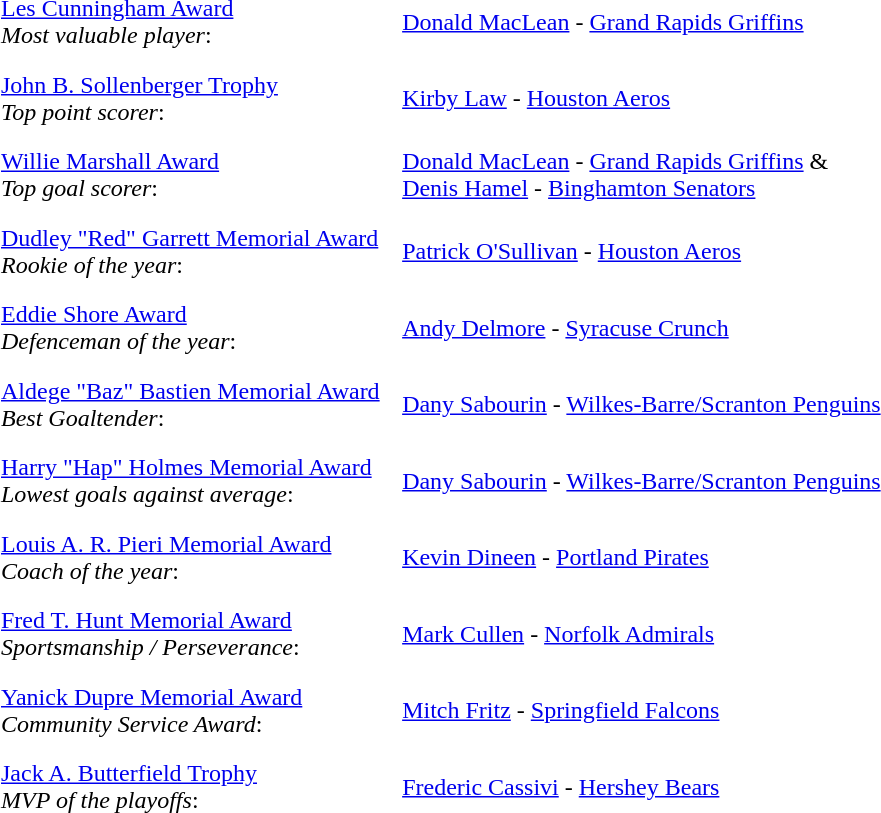<table cellpadding="5" cellspacing="5">
<tr>
<td><a href='#'>Les Cunningham Award</a><br><em>Most valuable player</em>:</td>
<td><a href='#'>Donald MacLean</a> - <a href='#'>Grand Rapids Griffins</a></td>
</tr>
<tr>
<td><a href='#'>John B. Sollenberger Trophy</a><br><em>Top point scorer</em>:</td>
<td><a href='#'>Kirby Law</a> - <a href='#'>Houston Aeros</a></td>
</tr>
<tr>
<td><a href='#'>Willie Marshall Award</a><br><em>Top goal scorer</em>:</td>
<td><a href='#'>Donald MacLean</a> - <a href='#'>Grand Rapids Griffins</a> & <br><a href='#'>Denis Hamel</a> -  <a href='#'>Binghamton Senators</a></td>
</tr>
<tr>
<td><a href='#'>Dudley "Red" Garrett Memorial Award</a><br><em>Rookie of the year</em>:</td>
<td><a href='#'>Patrick O'Sullivan</a> - <a href='#'>Houston Aeros</a></td>
</tr>
<tr>
<td><a href='#'>Eddie Shore Award</a><br><em>Defenceman of the year</em>:</td>
<td><a href='#'>Andy Delmore</a> - <a href='#'>Syracuse Crunch</a></td>
</tr>
<tr>
<td><a href='#'>Aldege "Baz" Bastien Memorial Award</a><br><em>Best Goaltender</em>:</td>
<td><a href='#'>Dany Sabourin</a> - <a href='#'>Wilkes-Barre/Scranton Penguins</a></td>
</tr>
<tr>
<td><a href='#'>Harry "Hap" Holmes Memorial Award</a><br><em>Lowest goals against average</em>:</td>
<td><a href='#'>Dany Sabourin</a> - <a href='#'>Wilkes-Barre/Scranton Penguins</a></td>
</tr>
<tr>
<td><a href='#'>Louis A. R. Pieri Memorial Award</a><br><em>Coach of the year</em>:</td>
<td><a href='#'>Kevin Dineen</a> - <a href='#'>Portland Pirates</a></td>
</tr>
<tr>
<td><a href='#'>Fred T. Hunt Memorial Award</a><br><em>Sportsmanship / Perseverance</em>:</td>
<td><a href='#'>Mark Cullen</a> - <a href='#'>Norfolk Admirals</a></td>
</tr>
<tr>
<td><a href='#'>Yanick Dupre Memorial Award</a><br><em>Community Service Award</em>:</td>
<td><a href='#'>Mitch Fritz</a> - <a href='#'>Springfield Falcons</a></td>
</tr>
<tr>
<td><a href='#'>Jack A. Butterfield Trophy</a><br><em>MVP of the playoffs</em>:</td>
<td><a href='#'>Frederic Cassivi</a> - <a href='#'>Hershey Bears</a></td>
</tr>
</table>
